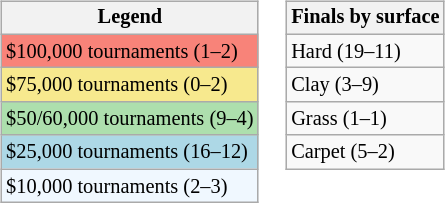<table>
<tr valign=top>
<td><br><table class=wikitable style="font-size:85%">
<tr>
<th>Legend</th>
</tr>
<tr style="background:#f88379;">
<td>$100,000 tournaments (1–2)</td>
</tr>
<tr style="background:#f7e98e;">
<td>$75,000 tournaments (0–2)</td>
</tr>
<tr style="background:#addfad;">
<td>$50/60,000 tournaments (9–4)</td>
</tr>
<tr style="background:lightblue;">
<td>$25,000 tournaments (16–12)</td>
</tr>
<tr style="background:#f0f8ff;">
<td>$10,000 tournaments (2–3)</td>
</tr>
</table>
</td>
<td><br><table class=wikitable style="font-size:85%">
<tr>
<th>Finals by surface</th>
</tr>
<tr>
<td>Hard (19–11)</td>
</tr>
<tr>
<td>Clay (3–9)</td>
</tr>
<tr>
<td>Grass (1–1)</td>
</tr>
<tr>
<td>Carpet (5–2)</td>
</tr>
</table>
</td>
</tr>
</table>
